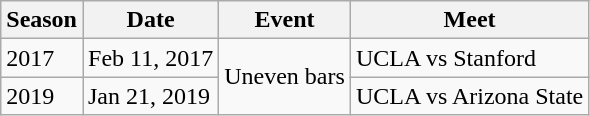<table class="wikitable">
<tr>
<th>Season</th>
<th>Date</th>
<th>Event</th>
<th>Meet</th>
</tr>
<tr>
<td>2017</td>
<td>Feb 11, 2017</td>
<td rowspan="2">Uneven bars</td>
<td>UCLA vs Stanford</td>
</tr>
<tr>
<td>2019</td>
<td>Jan 21, 2019</td>
<td>UCLA vs Arizona State</td>
</tr>
</table>
